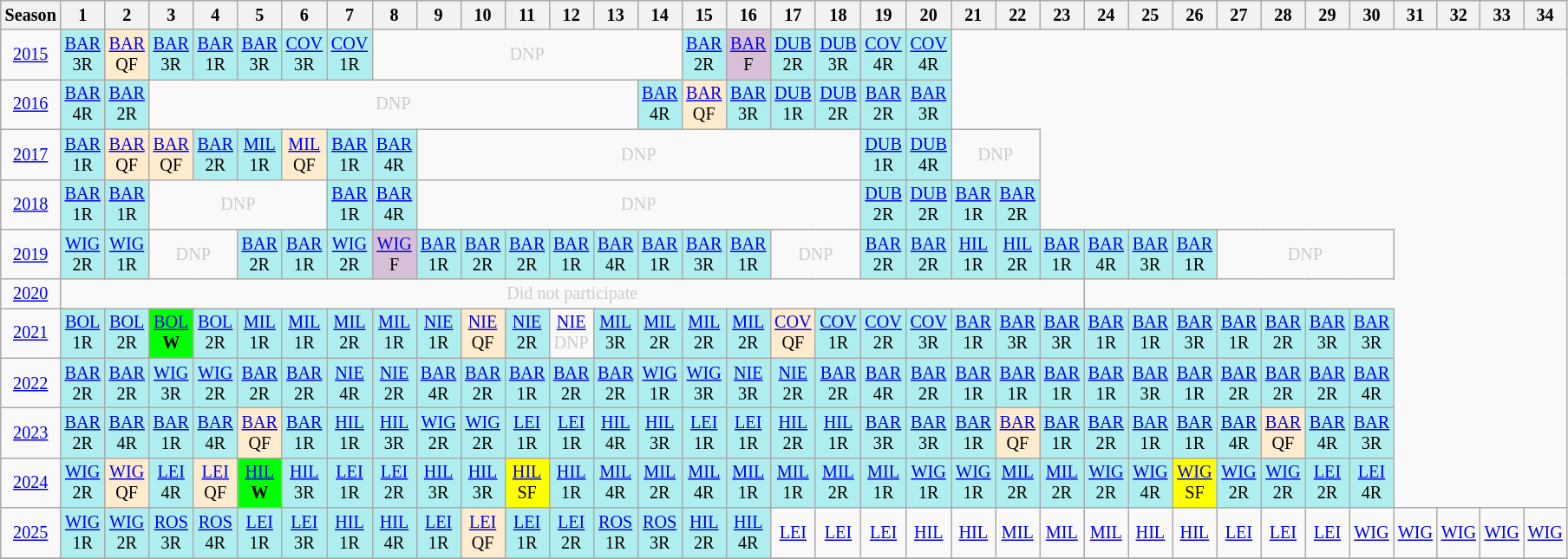<table class="wikitable" style="width:28%; margin:0; font-size:84%">
<tr>
<th>Season</th>
<th>1</th>
<th>2</th>
<th>3</th>
<th>4</th>
<th>5</th>
<th>6</th>
<th>7</th>
<th>8</th>
<th>9</th>
<th>10</th>
<th>11</th>
<th>12</th>
<th>13</th>
<th>14</th>
<th>15</th>
<th>16</th>
<th>17</th>
<th>18</th>
<th>19</th>
<th>20</th>
<th>21</th>
<th>22</th>
<th>23</th>
<th>24</th>
<th>25</th>
<th>26</th>
<th>27</th>
<th>28</th>
<th>29</th>
<th>30</th>
<th>31</th>
<th>32</th>
<th>33</th>
<th>34</th>
</tr>
<tr>
<td style="text-align:center;"background:#efefef;"><a href='#'>2015</a></td>
<td style="text-align:center; background:#afeeee;"><a href='#'>BAR</a><br>3R</td>
<td style="text-align:center; background:#ffebcd;"><a href='#'>BAR</a><br>QF</td>
<td style="text-align:center; background:#afeeee;"><a href='#'>BAR</a><br>3R</td>
<td style="text-align:center; background:#afeeee;"><a href='#'>BAR</a><br>1R</td>
<td style="text-align:center; background:#afeeee;"><a href='#'>BAR</a><br>3R</td>
<td style="text-align:center; background:#afeeee;"><a href='#'>COV</a><br>3R</td>
<td style="text-align:center; background:#afeeee;"><a href='#'>COV</a><br>1R</td>
<td style="text-align:center; color:#ccc;" colspan=7>DNP</td>
<td style="text-align:center; background:#afeeee;"><a href='#'>BAR</a><br>2R</td>
<td style="text-align:center; background:thistle;"><a href='#'>BAR</a><br>F</td>
<td style="text-align:center; background:#afeeee;"><a href='#'>DUB</a><br>2R</td>
<td style="text-align:center; background:#afeeee;"><a href='#'>DUB</a><br>3R</td>
<td style="text-align:center; background:#afeeee;"><a href='#'>COV</a><br>4R</td>
<td style="text-align:center; background:#afeeee;"><a href='#'>COV</a><br>4R</td>
</tr>
<tr>
<td style="text-align:center;"background:#efefef;"><a href='#'>2016</a></td>
<td style="text-align:center; background:#afeeee;"><a href='#'>BAR</a><br>4R</td>
<td style="text-align:center; background:#afeeee;"><a href='#'>BAR</a><br>2R</td>
<td style="text-align:center; color:#ccc;" colspan=11>DNP</td>
<td style="text-align:center; background:#afeeee;"><a href='#'>BAR</a><br>4R</td>
<td style="text-align:center; background:#ffebcd;"><a href='#'>BAR</a><br>QF</td>
<td style="text-align:center; background:#afeeee;"><a href='#'>BAR</a><br>3R</td>
<td style="text-align:center; background:#afeeee;"><a href='#'>DUB</a><br>1R</td>
<td style="text-align:center; background:#afeeee;"><a href='#'>DUB</a><br>2R</td>
<td style="text-align:center; background:#afeeee;"><a href='#'>BAR</a><br>2R</td>
<td style="text-align:center; background:#afeeee;"><a href='#'>BAR</a><br>3R</td>
</tr>
<tr>
<td style="text-align:center;"background:#efefef;"><a href='#'>2017</a></td>
<td style="text-align:center; background:#afeeee;"><a href='#'>BAR</a><br>1R</td>
<td style="text-align:center; background:#ffebcd;"><a href='#'>BAR</a><br>QF</td>
<td style="text-align:center; background:#ffebcd;"><a href='#'>BAR</a><br>QF</td>
<td style="text-align:center; background:#afeeee;"><a href='#'>BAR</a><br>2R</td>
<td style="text-align:center; background:#afeeee;"><a href='#'>MIL</a><br>1R</td>
<td style="text-align:center; background:#ffebcd;"><a href='#'>MIL</a><br>QF</td>
<td style="text-align:center; background:#afeeee;"><a href='#'>BAR</a><br>1R</td>
<td style="text-align:center; background:#afeeee;"><a href='#'>BAR</a><br>4R</td>
<td style="text-align:center; color:#ccc;" colspan=10>DNP</td>
<td style="text-align:center; background:#afeeee;"><a href='#'>DUB</a><br>1R</td>
<td style="text-align:center; background:#afeeee;"><a href='#'>DUB</a><br>4R</td>
<td style="text-align:center; color:#ccc;" colspan=2>DNP</td>
</tr>
<tr>
<td style="text-align:center;"background:#efefef;"><a href='#'>2018</a></td>
<td style="text-align:center; background:#afeeee;"><a href='#'>BAR</a><br>1R</td>
<td style="text-align:center; background:#afeeee;"><a href='#'>BAR</a><br>1R</td>
<td style="text-align:center; color:#ccc;" colspan=4>DNP</td>
<td style="text-align:center; background:#afeeee;"><a href='#'>BAR</a><br>1R</td>
<td style="text-align:center; background:#afeeee;"><a href='#'>BAR</a><br>4R</td>
<td style="text-align:center; color:#ccc;" colspan=10>DNP</td>
<td style="text-align:center; background:#afeeee;"><a href='#'>DUB</a><br>2R</td>
<td style="text-align:center; background:#afeeee;"><a href='#'>DUB</a><br>2R</td>
<td style="text-align:center; background:#afeeee;"><a href='#'>BAR</a><br>1R</td>
<td style="text-align:center; background:#afeeee;"><a href='#'>BAR</a><br>2R</td>
</tr>
<tr>
<td style="text-align:center;"background:#efefef;"><a href='#'>2019</a></td>
<td style="text-align:center; background:#afeeee;"><a href='#'>WIG</a><br>2R</td>
<td style="text-align:center; background:#afeeee;"><a href='#'>WIG</a><br>1R</td>
<td style="text-align:center; color:#ccc;" colspan=2>DNP</td>
<td style="text-align:center; background:#afeeee;"><a href='#'>BAR</a><br>2R</td>
<td style="text-align:center; background:#afeeee;"><a href='#'>BAR</a><br>1R</td>
<td style="text-align:center; background:#afeeee;"><a href='#'>WIG</a><br>2R</td>
<td style="text-align:center; background:thistle;"><a href='#'>WIG</a><br>F</td>
<td style="text-align:center; background:#afeeee;"><a href='#'>BAR</a><br>1R</td>
<td style="text-align:center; background:#afeeee;"><a href='#'>BAR</a><br>2R</td>
<td style="text-align:center; background:#afeeee;"><a href='#'>BAR</a><br>2R</td>
<td style="text-align:center; background:#afeeee;"><a href='#'>BAR</a><br>1R</td>
<td style="text-align:center; background:#afeeee;"><a href='#'>BAR</a><br>4R</td>
<td style="text-align:center; background:#afeeee;"><a href='#'>BAR</a><br>1R</td>
<td style="text-align:center; background:#afeeee;"><a href='#'>BAR</a><br>3R</td>
<td style="text-align:center; background:#afeeee;"><a href='#'>BAR</a><br>1R</td>
<td style="text-align:center; color:#ccc;" colspan=2>DNP</td>
<td style="text-align:center; background:#afeeee;"><a href='#'>BAR</a><br>2R</td>
<td style="text-align:center; background:#afeeee;"><a href='#'>BAR</a><br>2R</td>
<td style="text-align:center; background:#afeeee;"><a href='#'>HIL</a><br>1R</td>
<td style="text-align:center; background:#afeeee;"><a href='#'>HIL</a><br>2R</td>
<td style="text-align:center; background:#afeeee;"><a href='#'>BAR</a><br>1R</td>
<td style="text-align:center; background:#afeeee;"><a href='#'>BAR</a><br>4R</td>
<td style="text-align:center; background:#afeeee;"><a href='#'>BAR</a><br>3R</td>
<td style="text-align:center; background:#afeeee;"><a href='#'>BAR</a><br>1R</td>
<td style="text-align:center; color:#ccc;" colspan=4>DNP</td>
</tr>
<tr>
<td style="text-align:center; "background:#efefef;"><a href='#'>2020</a></td>
<td style="text-align:center; color:#ccc;" colspan=23>Did not participate</td>
</tr>
<tr>
<td style="text-align:center; "background:#efefef;"><a href='#'>2021</a></td>
<td style="text-align:center; background:#afeeee;"><a href='#'>BOL</a><br>1R</td>
<td style="text-align:center; background:#afeeee;"><a href='#'>BOL</a><br>2R</td>
<td style="text-align:center; background:lime;"><a href='#'>BOL</a><br><strong>W</strong></td>
<td style="text-align:center; background:#afeeee;"><a href='#'>BOL</a><br>2R</td>
<td style="text-align:center; background:#afeeee;"><a href='#'>MIL</a><br>1R</td>
<td style="text-align:center; background:#afeeee;"><a href='#'>MIL</a><br>1R</td>
<td style="text-align:center; background:#afeeee;"><a href='#'>MIL</a><br>2R</td>
<td style="text-align:center; background:#afeeee;"><a href='#'>MIL</a><br>1R</td>
<td style="text-align:center; background:#afeeee;"><a href='#'>NIE</a><br>1R</td>
<td style="text-align:center; background:#ffebcd;"><a href='#'>NIE</a><br>QF</td>
<td style="text-align:center; background:#afeeee;"><a href='#'>NIE</a><br>2R</td>
<td style="text-align:center; color:#ccc;"><a href='#'>NIE</a><br>DNP</td>
<td style="text-align:center; background:#afeeee;"><a href='#'>MIL</a><br>3R</td>
<td style="text-align:center; background:#afeeee;"><a href='#'>MIL</a><br>2R</td>
<td style="text-align:center; background:#afeeee;"><a href='#'>MIL</a><br>2R</td>
<td style="text-align:center; background:#afeeee;"><a href='#'>MIL</a><br>2R</td>
<td style="text-align:center; background:#ffebcd;"><a href='#'>COV</a><br>QF</td>
<td style="text-align:center; background:#afeeee;"><a href='#'>COV</a><br>1R</td>
<td style="text-align:center; background:#afeeee;"><a href='#'>COV</a><br>2R</td>
<td style="text-align:center; background:#afeeee;"><a href='#'>COV</a><br>3R</td>
<td style="text-align:center; background:#afeeee;"><a href='#'>BAR</a><br>1R</td>
<td style="text-align:center; background:#afeeee;"><a href='#'>BAR</a><br>3R</td>
<td style="text-align:center; background:#afeeee;"><a href='#'>BAR</a><br>3R</td>
<td style="text-align:center; background:#afeeee;"><a href='#'>BAR</a><br>1R</td>
<td style="text-align:center; background:#afeeee;"><a href='#'>BAR</a><br>1R</td>
<td style="text-align:center; background:#afeeee;"><a href='#'>BAR</a><br>3R</td>
<td style="text-align:center; background:#afeeee;"><a href='#'>BAR</a><br>1R</td>
<td style="text-align:center; background:#afeeee;"><a href='#'>BAR</a><br>2R</td>
<td style="text-align:center; background:#afeeee;"><a href='#'>BAR</a><br>3R</td>
<td style="text-align:center; background:#afeeee;"><a href='#'>BAR</a><br>3R</td>
</tr>
<tr>
<td style="text-align:center;"background:#efefef;"><a href='#'>2022</a></td>
<td style="text-align:center; background:#afeeee;"><a href='#'>BAR</a><br>2R</td>
<td style="text-align:center; background:#afeeee;"><a href='#'>BAR</a><br>2R</td>
<td style="text-align:center; background:#afeeee;"><a href='#'>WIG</a><br>3R</td>
<td style="text-align:center; background:#afeeee;"><a href='#'>WIG</a><br>2R</td>
<td style="text-align:center; background:#afeeee;"><a href='#'>BAR</a><br>2R</td>
<td style="text-align:center; background:#afeeee;"><a href='#'>BAR</a><br>2R</td>
<td style="text-align:center; background:#afeeee"><a href='#'>NIE</a><br>4R</td>
<td style="text-align:center; background:#afeeee"><a href='#'>NIE</a><br>2R</td>
<td style="text-align:center; background:#afeeee;"><a href='#'>BAR</a><br>4R</td>
<td style="text-align:center; background:#afeeee;"><a href='#'>BAR</a><br>2R</td>
<td style="text-align:center; background:#afeeee;"><a href='#'>BAR</a><br>1R</td>
<td style="text-align:center; background:#afeeee;"><a href='#'>BAR</a><br>2R</td>
<td style="text-align:center; background:#afeeee;"><a href='#'>BAR</a><br>2R</td>
<td style="text-align:center; background:#afeeee;"><a href='#'>WIG</a><br>1R</td>
<td style="text-align:center; background:#afeeee;"><a href='#'>WIG</a><br>3R</td>
<td style="text-align:center; background:#afeeee;"><a href='#'>NIE</a><br>3R</td>
<td style="text-align:center; background:#afeeee;"><a href='#'>NIE</a><br>2R</td>
<td style="text-align:center; background:#afeeee;"><a href='#'>BAR</a><br>2R</td>
<td style="text-align:center; background:#afeeee;"><a href='#'>BAR</a><br>4R</td>
<td style="text-align:center; background:#afeeee;"><a href='#'>BAR</a><br>2R</td>
<td style="text-align:center; background:#afeeee;"><a href='#'>BAR</a><br>1R</td>
<td style="text-align:center; background:#afeeee;"><a href='#'>BAR</a><br>1R</td>
<td style="text-align:center; background:#afeeee;"><a href='#'>BAR</a><br>1R</td>
<td style="text-align:center; background:#afeeee;"><a href='#'>BAR</a><br>1R</td>
<td style="text-align:center; background:#afeeee;"><a href='#'>BAR</a><br>3R</td>
<td style="text-align:center; background:#afeeee;"><a href='#'>BAR</a><br>1R</td>
<td style="text-align:center; background:#afeeee;"><a href='#'>BAR</a><br>2R</td>
<td style="text-align:center; background:#afeeee;"><a href='#'>BAR</a><br>2R</td>
<td style="text-align:center; background:#afeeee;"><a href='#'>BAR</a><br>2R</td>
<td style="text-align:center; background:#afeeee;"><a href='#'>BAR</a><br>4R</td>
</tr>
<tr>
<td style="text-align:center;"background:#efefef;"><a href='#'>2023</a></td>
<td style="text-align:center; background:#afeeee;"><a href='#'>BAR</a><br>2R</td>
<td style="text-align:center; background:#afeeee;"><a href='#'>BAR</a><br>4R</td>
<td style="text-align:center; background:#afeeee;"><a href='#'>BAR</a><br>1R</td>
<td style="text-align:center; background:#afeeee;"><a href='#'>BAR</a><br>4R</td>
<td style="text-align:center; background:#ffebcd;"><a href='#'>BAR</a><br>QF</td>
<td style="text-align:center; background:#afeeee;"><a href='#'>BAR</a><br>1R</td>
<td style="text-align:center; background:#afeeee;"><a href='#'>HIL</a><br>1R</td>
<td style="text-align:center; background:#afeeee;"><a href='#'>HIL</a><br>3R</td>
<td style="text-align:center; background:#afeeee;"><a href='#'>WIG</a><br>2R</td>
<td style="text-align:center; background:#afeeee;"><a href='#'>WIG</a><br>2R</td>
<td style="text-align:center; background:#afeeee;"><a href='#'>LEI</a><br>1R</td>
<td style="text-align:center; background:#afeeee;"><a href='#'>LEI</a><br>1R</td>
<td style="text-align:center; background:#afeeee;"><a href='#'>HIL</a><br>4R</td>
<td style="text-align:center; background:#afeeee;"><a href='#'>HIL</a><br>3R</td>
<td style="text-align:center; background:#afeeee;"><a href='#'>LEI</a><br>1R</td>
<td style="text-align:center; background:#afeeee;"><a href='#'>LEI</a><br>1R</td>
<td style="text-align:center; background:#afeeee;"><a href='#'>HIL</a><br>2R</td>
<td style="text-align:center; background:#afeeee;"><a href='#'>HIL</a><br>1R</td>
<td style="text-align:center; background:#afeeee;"><a href='#'>BAR</a><br>3R</td>
<td style="text-align:center; background:#afeeee;"><a href='#'>BAR</a><br>3R</td>
<td style="text-align:center; background:#afeeee;"><a href='#'>BAR</a><br>1R</td>
<td style="text-align:center; background:#ffebcd;"><a href='#'>BAR</a><br>QF</td>
<td style="text-align:center; background:#afeeee;"><a href='#'>BAR</a><br>1R</td>
<td style="text-align:center; background:#afeeee;"><a href='#'>BAR</a><br>2R</td>
<td style="text-align:center; background:#afeeee;"><a href='#'>BAR</a><br>1R</td>
<td style="text-align:center; background:#afeeee;"><a href='#'>BAR</a><br>1R</td>
<td style="text-align:center; background:#afeeee;"><a href='#'>BAR</a><br>4R</td>
<td style="text-align:center; background:#ffebcd;"><a href='#'>BAR</a><br>QF</td>
<td style="text-align:center; background:#afeeee;"><a href='#'>BAR</a><br>4R</td>
<td style="text-align:center; background:#afeeee;"><a href='#'>BAR</a><br>3R</td>
</tr>
<tr>
<td style="text-align:center;"background:#efefef;"><a href='#'>2024</a></td>
<td style="text-align:center; background:#afeeee;"><a href='#'>WIG</a><br>2R</td>
<td style="text-align:center; background:#ffebcd;"><a href='#'>WIG</a><br>QF</td>
<td style="text-align:center; background:#afeeee;"><a href='#'>LEI</a><br>4R</td>
<td style="text-align:center; background:#ffebcd;"><a href='#'>LEI</a><br>QF</td>
<td style="text-align:center; background:lime;"><a href='#'>HIL</a><br><strong>W</strong></td>
<td style="text-align:center; background:#afeeee;"><a href='#'>HIL</a><br>3R</td>
<td style="text-align:center; background:#afeeee;"><a href='#'>LEI</a><br>1R</td>
<td style="text-align:center; background:#afeeee;"><a href='#'>LEI</a><br>2R</td>
<td style="text-align:center; background:#afeeee;"><a href='#'>HIL</a><br>3R</td>
<td style="text-align:center; background:#afeeee;"><a href='#'>HIL</a><br>3R</td>
<td style="text-align:center; background:yellow;"><a href='#'>HIL</a><br>SF</td>
<td style="text-align:center; background:#afeeee;"><a href='#'>HIL</a><br>1R</td>
<td style="text-align:center; background:#afeeee;"><a href='#'>MIL</a><br>4R</td>
<td style="text-align:center; background:#afeeee;"><a href='#'>MIL</a><br>2R</td>
<td style="text-align:center; background:#afeeee;"><a href='#'>MIL</a><br>4R</td>
<td style="text-align:center; background:#afeeee;"><a href='#'>MIL</a><br>1R</td>
<td style="text-align:center; background:#afeeee;"><a href='#'>MIL</a><br>1R</td>
<td style="text-align:center; background:#afeeee;"><a href='#'>MIL</a><br>2R</td>
<td style="text-align:center; background:#afeeee;"><a href='#'>MIL</a><br>1R</td>
<td style="text-align:center; background:#afeeee;"><a href='#'>WIG</a><br>1R</td>
<td style="text-align:center; background:#afeeee;"><a href='#'>WIG</a><br>1R</td>
<td style="text-align:center; background:#afeeee;"><a href='#'>MIL</a><br>2R</td>
<td style="text-align:center; background:#afeeee;"><a href='#'>MIL</a><br>2R</td>
<td style="text-align:center; background:#afeeee;"><a href='#'>WIG</a><br>2R</td>
<td style="text-align:center; background:#afeeee;"><a href='#'>WIG</a><br>4R</td>
<td style="text-align:center; background:yellow;"><a href='#'>WIG</a><br>SF</td>
<td style="text-align:center; background:#afeeee;"><a href='#'>WIG</a><br>2R</td>
<td style="text-align:center; background:#afeeee;"><a href='#'>WIG</a><br>2R</td>
<td style="text-align:center; background:#afeeee;"><a href='#'>LEI</a><br>2R</td>
<td style="text-align:center; background:#afeeee;"><a href='#'>LEI</a><br>4R</td>
</tr>
<tr>
<td style="text-align:center;"background:#efefef;"><a href='#'>2025</a></td>
<td style="text-align:center; background:#afeeee;"><a href='#'>WIG</a><br>1R</td>
<td style="text-align:center; background:#afeeee;"><a href='#'>WIG</a><br>2R</td>
<td style="text-align:center; background:#afeeee;"><a href='#'>ROS</a><br>3R</td>
<td style="text-align:center; background:#afeeee;"><a href='#'>ROS</a><br>4R</td>
<td style="text-align:center; background:#afeeee;"><a href='#'>LEI</a><br>1R</td>
<td style="text-align:center; background:#afeeee;"><a href='#'>LEI</a><br>3R</td>
<td style="text-align:center; background:#afeeee;"><a href='#'>HIL</a><br>1R</td>
<td style="text-align:center; background:#afeeee;"><a href='#'>HIL</a><br>4R</td>
<td style="text-align:center; background:#afeeee;"><a href='#'>LEI</a><br>1R</td>
<td style="text-align:center; background:#ffebcd;"><a href='#'>LEI</a><br>QF</td>
<td style="text-align:center; background:#afeeee;"><a href='#'>LEI</a><br>1R</td>
<td style="text-align:center; background:#afeeee;"><a href='#'>LEI</a><br>2R</td>
<td style="text-align:center; background:#afeeee;"><a href='#'>ROS</a><br>1R</td>
<td style="text-align:center; background:#afeeee;"><a href='#'>ROS</a><br>3R</td>
<td style="text-align:center; background:#afeeee;"><a href='#'>HIL</a><br>2R</td>
<td style="text-align:center; background:#afeeee;"><a href='#'>HIL</a><br>4R</td>
<td style="text-align:center; background:#;"><a href='#'>LEI</a><br></td>
<td style="text-align:center; background:#;"><a href='#'>LEI</a><br></td>
<td style="text-align:center; background:#;"><a href='#'>LEI</a><br></td>
<td style="text-align:center; background:#;"><a href='#'>HIL</a><br></td>
<td style="text-align:center; background:#;"><a href='#'>HIL</a><br></td>
<td style="text-align:center; background:#;"><a href='#'>MIL</a><br></td>
<td style="text-align:center; background:#;"><a href='#'>MIL</a><br></td>
<td style="text-align:center; background:#;"><a href='#'>MIL</a><br></td>
<td style="text-align:center; background:#;"><a href='#'>HIL</a><br></td>
<td style="text-align:center; background:#;"><a href='#'>HIL</a><br></td>
<td style="text-align:center; background:#;"><a href='#'>LEI</a><br></td>
<td style="text-align:center; background:#;"><a href='#'>LEI</a><br></td>
<td style="text-align:center; background:#;"><a href='#'>LEI</a><br></td>
<td style="text-align:center; background:#;"><a href='#'>WIG</a><br></td>
<td style="text-align:center; background:#;"><a href='#'>WIG</a><br></td>
<td style="text-align:center; background:#;"><a href='#'>WIG</a><br></td>
<td style="text-align:center; background:#;"><a href='#'>WIG</a><br></td>
<td style="text-align:center; background:#;"><a href='#'>WIG</a><br></td>
</tr>
<tr>
</tr>
</table>
